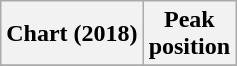<table class="wikitable plainrowheaders" style="text-align:center">
<tr>
<th scope="col">Chart (2018)</th>
<th scope="col">Peak<br> position</th>
</tr>
<tr>
</tr>
</table>
